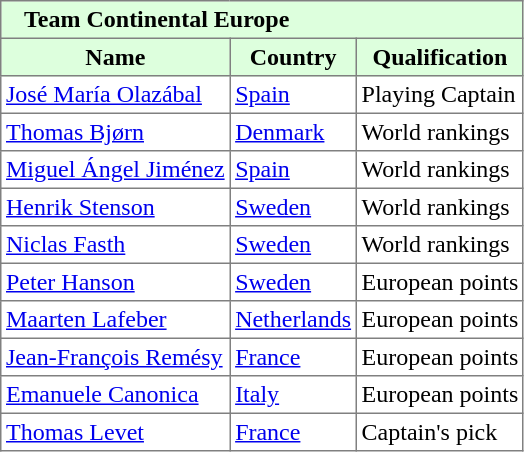<table border="1" cellpadding="3" style="border-collapse: collapse;">
<tr style="background:#ddffdd;">
<td colspan=5>   <strong>Team Continental Europe</strong></td>
</tr>
<tr style="background:#ddffdd;">
<th>Name</th>
<th>Country</th>
<th>Qualification</th>
</tr>
<tr>
<td><a href='#'>José María Olazábal</a></td>
<td><a href='#'>Spain</a></td>
<td>Playing Captain</td>
</tr>
<tr>
<td><a href='#'>Thomas Bjørn</a></td>
<td><a href='#'>Denmark</a></td>
<td>World rankings</td>
</tr>
<tr>
<td><a href='#'>Miguel Ángel Jiménez</a></td>
<td><a href='#'>Spain</a></td>
<td>World rankings</td>
</tr>
<tr>
<td><a href='#'>Henrik Stenson</a></td>
<td><a href='#'>Sweden</a></td>
<td>World rankings</td>
</tr>
<tr>
<td><a href='#'>Niclas Fasth</a></td>
<td><a href='#'>Sweden</a></td>
<td>World rankings</td>
</tr>
<tr>
<td><a href='#'>Peter Hanson</a></td>
<td><a href='#'>Sweden</a></td>
<td>European points</td>
</tr>
<tr>
<td><a href='#'>Maarten Lafeber</a></td>
<td><a href='#'>Netherlands</a></td>
<td>European points</td>
</tr>
<tr>
<td><a href='#'>Jean-François Remésy</a></td>
<td><a href='#'>France</a></td>
<td>European points</td>
</tr>
<tr>
<td><a href='#'>Emanuele Canonica</a></td>
<td><a href='#'>Italy</a></td>
<td>European points</td>
</tr>
<tr>
<td><a href='#'>Thomas Levet</a></td>
<td><a href='#'>France</a></td>
<td>Captain's pick</td>
</tr>
</table>
